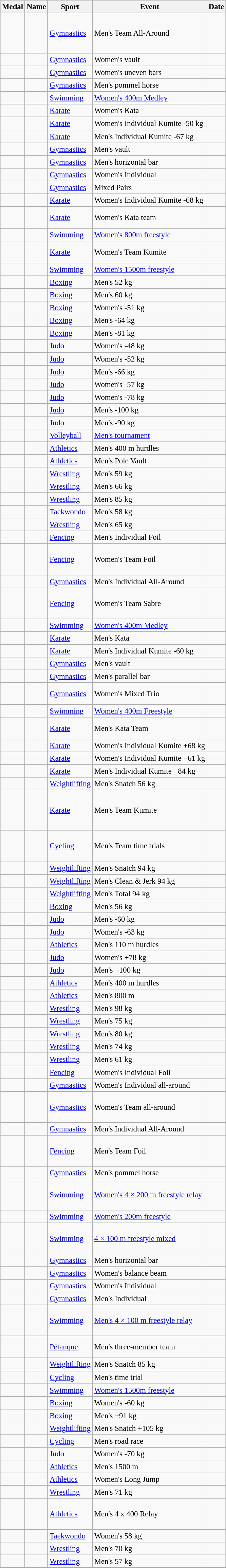<table class="wikitable sortable" style="font-size:95%">
<tr>
<th>Medal</th>
<th>Name</th>
<th>Sport</th>
<th>Event</th>
<th>Date</th>
</tr>
<tr>
<td></td>
<td><br><br><br><br></td>
<td><a href='#'>Gymnastics</a></td>
<td>Men's Team All-Around</td>
<td></td>
</tr>
<tr>
<td></td>
<td></td>
<td><a href='#'>Gymnastics</a></td>
<td>Women's vault</td>
<td></td>
</tr>
<tr>
<td></td>
<td></td>
<td><a href='#'>Gymnastics</a></td>
<td>Women's uneven bars</td>
<td></td>
</tr>
<tr>
<td></td>
<td></td>
<td><a href='#'>Gymnastics</a></td>
<td>Men's pommel horse</td>
<td></td>
</tr>
<tr>
<td></td>
<td></td>
<td><a href='#'>Swimming</a></td>
<td><a href='#'>Women's 400m Medley</a></td>
<td></td>
</tr>
<tr>
<td></td>
<td></td>
<td><a href='#'>Karate</a></td>
<td>Women's Kata</td>
<td></td>
</tr>
<tr>
<td></td>
<td></td>
<td><a href='#'>Karate</a></td>
<td>Women's Individual Kumite -50 kg</td>
<td></td>
</tr>
<tr>
<td></td>
<td></td>
<td><a href='#'>Karate</a></td>
<td>Men's Individual Kumite -67 kg</td>
<td></td>
</tr>
<tr>
<td></td>
<td></td>
<td><a href='#'>Gymnastics</a></td>
<td>Men's vault</td>
<td></td>
</tr>
<tr>
<td></td>
<td></td>
<td><a href='#'>Gymnastics</a></td>
<td>Men's horizontal bar</td>
<td></td>
</tr>
<tr>
<td></td>
<td></td>
<td><a href='#'>Gymnastics</a></td>
<td>Women's Individual</td>
<td></td>
</tr>
<tr>
<td></td>
<td><br></td>
<td><a href='#'>Gymnastics</a></td>
<td>Mixed Pairs</td>
<td></td>
</tr>
<tr>
<td></td>
<td></td>
<td><a href='#'>Karate</a></td>
<td>Women's Individual Kumite -68 kg</td>
<td></td>
</tr>
<tr>
<td></td>
<td><br><br></td>
<td><a href='#'>Karate</a></td>
<td>Women's Kata team</td>
<td></td>
</tr>
<tr>
<td></td>
<td></td>
<td><a href='#'>Swimming</a></td>
<td><a href='#'>Women's 800m freestyle</a></td>
<td></td>
</tr>
<tr>
<td></td>
<td><br><br></td>
<td><a href='#'>Karate</a></td>
<td>Women's Team Kumite</td>
<td></td>
</tr>
<tr>
<td></td>
<td></td>
<td><a href='#'>Swimming</a></td>
<td><a href='#'>Women's 1500m freestyle</a></td>
<td></td>
</tr>
<tr>
<td></td>
<td></td>
<td><a href='#'>Boxing</a></td>
<td>Men's 52 kg</td>
<td></td>
</tr>
<tr>
<td></td>
<td></td>
<td><a href='#'>Boxing</a></td>
<td>Men's 60 kg</td>
<td></td>
</tr>
<tr>
<td></td>
<td></td>
<td><a href='#'>Boxing</a></td>
<td>Women's -51 kg</td>
<td></td>
</tr>
<tr>
<td></td>
<td></td>
<td><a href='#'>Boxing</a></td>
<td>Men's -64 kg</td>
<td></td>
</tr>
<tr>
<td></td>
<td></td>
<td><a href='#'>Boxing</a></td>
<td>Men's -81 kg</td>
<td></td>
</tr>
<tr>
<td></td>
<td></td>
<td><a href='#'>Judo</a></td>
<td>Women's -48 kg</td>
<td></td>
</tr>
<tr>
<td></td>
<td></td>
<td><a href='#'>Judo</a></td>
<td>Women's -52 kg</td>
<td></td>
</tr>
<tr>
<td></td>
<td></td>
<td><a href='#'>Judo</a></td>
<td>Men's -66 kg</td>
<td></td>
</tr>
<tr>
<td></td>
<td></td>
<td><a href='#'>Judo</a></td>
<td>Women's -57 kg</td>
<td></td>
</tr>
<tr>
<td></td>
<td></td>
<td><a href='#'>Judo</a></td>
<td>Women's -78 kg</td>
<td></td>
</tr>
<tr>
<td></td>
<td></td>
<td><a href='#'>Judo</a></td>
<td>Men's -100 kg</td>
<td></td>
</tr>
<tr>
<td></td>
<td></td>
<td><a href='#'>Judo</a></td>
<td>Men's -90 kg</td>
<td></td>
</tr>
<tr>
<td></td>
<td></td>
<td><a href='#'>Volleyball</a></td>
<td><a href='#'>Men's tournament</a></td>
<td></td>
</tr>
<tr>
<td></td>
<td></td>
<td><a href='#'>Athletics</a></td>
<td>Men's 400 m hurdles</td>
<td></td>
</tr>
<tr>
<td></td>
<td></td>
<td><a href='#'>Athletics</a></td>
<td>Men's Pole Vault</td>
<td></td>
</tr>
<tr>
<td></td>
<td></td>
<td><a href='#'>Wrestling</a></td>
<td>Men's 59 kg</td>
<td></td>
</tr>
<tr>
<td></td>
<td></td>
<td><a href='#'>Wrestling</a></td>
<td>Men's 66 kg</td>
<td></td>
</tr>
<tr>
<td></td>
<td></td>
<td><a href='#'>Wrestling</a></td>
<td>Men's 85 kg</td>
<td></td>
</tr>
<tr>
<td></td>
<td></td>
<td><a href='#'>Taekwondo</a></td>
<td>Men's 58 kg</td>
<td></td>
</tr>
<tr>
<td></td>
<td></td>
<td><a href='#'>Wrestling</a></td>
<td>Men's 65 kg</td>
<td></td>
</tr>
<tr>
<td></td>
<td></td>
<td><a href='#'>Fencing</a></td>
<td>Men's Individual Foil</td>
<td></td>
</tr>
<tr>
<td></td>
<td><br><br><br></td>
<td><a href='#'>Fencing</a></td>
<td>Women's Team Foil</td>
<td></td>
</tr>
<tr>
<td></td>
<td></td>
<td><a href='#'>Gymnastics</a></td>
<td>Men's Individual All-Around</td>
<td></td>
</tr>
<tr>
<td></td>
<td><br><br><br></td>
<td><a href='#'>Fencing</a></td>
<td>Women's Team Sabre</td>
<td></td>
</tr>
<tr>
<td></td>
<td></td>
<td><a href='#'>Swimming</a></td>
<td><a href='#'>Women's 400m Medley</a></td>
<td></td>
</tr>
<tr>
<td></td>
<td></td>
<td><a href='#'>Karate</a></td>
<td>Men's Kata</td>
<td></td>
</tr>
<tr>
<td></td>
<td></td>
<td><a href='#'>Karate</a></td>
<td>Men's Individual Kumite -60 kg</td>
<td></td>
</tr>
<tr>
<td></td>
<td></td>
<td><a href='#'>Gymnastics</a></td>
<td>Men's vault</td>
<td></td>
</tr>
<tr>
<td></td>
<td></td>
<td><a href='#'>Gymnastics</a></td>
<td>Men's parallel bar</td>
<td></td>
</tr>
<tr>
<td></td>
<td><br><br></td>
<td><a href='#'>Gymnastics</a></td>
<td>Women's Mixed Trio</td>
<td></td>
</tr>
<tr>
<td></td>
<td></td>
<td><a href='#'>Swimming</a></td>
<td><a href='#'>Women's 400m Freestyle</a></td>
<td></td>
</tr>
<tr>
<td></td>
<td><br><br></td>
<td><a href='#'>Karate</a></td>
<td>Men's Kata Team</td>
<td></td>
</tr>
<tr>
<td></td>
<td></td>
<td><a href='#'>Karate</a></td>
<td>Women's Individual Kumite +68 kg</td>
<td></td>
</tr>
<tr>
<td></td>
<td></td>
<td><a href='#'>Karate</a></td>
<td>Women's Individual Kumite −61 kg</td>
<td></td>
</tr>
<tr>
<td></td>
<td></td>
<td><a href='#'>Karate</a></td>
<td>Men's Individual Kumite −84 kg</td>
<td></td>
</tr>
<tr>
<td></td>
<td></td>
<td><a href='#'>Weightlifting</a></td>
<td>Men's Snatch 56 kg</td>
<td></td>
</tr>
<tr>
<td></td>
<td><br><br><br><br></td>
<td><a href='#'>Karate</a></td>
<td>Men's Team Kumite</td>
<td></td>
</tr>
<tr>
<td></td>
<td><br><br><br></td>
<td><a href='#'>Cycling</a></td>
<td>Men's Team time trials</td>
<td></td>
</tr>
<tr>
<td></td>
<td></td>
<td><a href='#'>Weightlifting</a></td>
<td>Men's Snatch 94 kg</td>
<td></td>
</tr>
<tr>
<td></td>
<td></td>
<td><a href='#'>Weightlifting</a></td>
<td>Men's Clean & Jerk 94 kg</td>
<td></td>
</tr>
<tr>
<td></td>
<td></td>
<td><a href='#'>Weightlifting</a></td>
<td>Men's Total 94 kg</td>
<td></td>
</tr>
<tr>
<td></td>
<td></td>
<td><a href='#'>Boxing</a></td>
<td>Men's 56 kg</td>
<td></td>
</tr>
<tr>
<td></td>
<td></td>
<td><a href='#'>Judo</a></td>
<td>Men's -60 kg</td>
<td></td>
</tr>
<tr>
<td></td>
<td></td>
<td><a href='#'>Judo</a></td>
<td>Women's -63 kg</td>
<td></td>
</tr>
<tr>
<td></td>
<td></td>
<td><a href='#'>Athletics</a></td>
<td>Men's 110 m hurdles</td>
<td></td>
</tr>
<tr>
<td></td>
<td></td>
<td><a href='#'>Judo</a></td>
<td>Women's +78 kg</td>
<td></td>
</tr>
<tr>
<td></td>
<td></td>
<td><a href='#'>Judo</a></td>
<td>Men's +100 kg</td>
<td></td>
</tr>
<tr>
<td></td>
<td></td>
<td><a href='#'>Athletics</a></td>
<td>Men's 400 m hurdles</td>
<td></td>
</tr>
<tr>
<td></td>
<td></td>
<td><a href='#'>Athletics</a></td>
<td>Men's 800 m</td>
<td></td>
</tr>
<tr>
<td></td>
<td></td>
<td><a href='#'>Wrestling</a></td>
<td>Men's 98 kg</td>
<td></td>
</tr>
<tr>
<td></td>
<td></td>
<td><a href='#'>Wrestling</a></td>
<td>Men's 75 kg</td>
<td></td>
</tr>
<tr>
<td></td>
<td></td>
<td><a href='#'>Wrestling</a></td>
<td>Men's 80 kg</td>
<td></td>
</tr>
<tr>
<td></td>
<td></td>
<td><a href='#'>Wrestling</a></td>
<td>Men's 74 kg</td>
<td></td>
</tr>
<tr>
<td></td>
<td></td>
<td><a href='#'>Wrestling</a></td>
<td>Men's 61 kg</td>
<td></td>
</tr>
<tr>
<td></td>
<td></td>
<td><a href='#'>Fencing</a></td>
<td>Women's Individual Foil</td>
<td></td>
</tr>
<tr>
<td></td>
<td></td>
<td><a href='#'>Gymnastics</a></td>
<td>Women's Individual all-around</td>
<td></td>
</tr>
<tr>
<td></td>
<td><br><br><br></td>
<td><a href='#'>Gymnastics</a></td>
<td>Women's Team all-around</td>
<td></td>
</tr>
<tr>
<td></td>
<td></td>
<td><a href='#'>Gymnastics</a></td>
<td>Men's Individual All-Around</td>
<td></td>
</tr>
<tr>
<td></td>
<td><br><br><br></td>
<td><a href='#'>Fencing</a></td>
<td>Men's Team Foil</td>
<td></td>
</tr>
<tr>
<td></td>
<td></td>
<td><a href='#'>Gymnastics</a></td>
<td>Men's pommel horse</td>
<td></td>
</tr>
<tr>
<td></td>
<td><br><br><br></td>
<td><a href='#'>Swimming</a></td>
<td><a href='#'>Women's 4 × 200 m freestyle relay</a></td>
<td></td>
</tr>
<tr>
<td></td>
<td></td>
<td><a href='#'>Swimming</a></td>
<td><a href='#'>Women's 200m freestyle</a></td>
<td></td>
</tr>
<tr>
<td></td>
<td><br><br><br></td>
<td><a href='#'>Swimming</a></td>
<td><a href='#'>4 × 100 m freestyle mixed</a></td>
<td></td>
</tr>
<tr>
<td></td>
<td></td>
<td><a href='#'>Gymnastics</a></td>
<td>Men's horizontal bar</td>
<td></td>
</tr>
<tr>
<td></td>
<td></td>
<td><a href='#'>Gymnastics</a></td>
<td>Women's balance beam</td>
<td></td>
</tr>
<tr>
<td></td>
<td></td>
<td><a href='#'>Gymnastics</a></td>
<td>Women's Individual</td>
<td></td>
</tr>
<tr>
<td></td>
<td></td>
<td><a href='#'>Gymnastics</a></td>
<td>Men's Individual</td>
<td></td>
</tr>
<tr>
<td></td>
<td><br><br><br></td>
<td><a href='#'>Swimming</a></td>
<td><a href='#'>Men's 4 × 100 m freestyle relay</a></td>
<td></td>
</tr>
<tr>
<td></td>
<td><br><br></td>
<td><a href='#'>Pétanque</a></td>
<td>Men's three-member team</td>
<td></td>
</tr>
<tr>
<td></td>
<td></td>
<td><a href='#'>Weightlifting</a></td>
<td>Men's Snatch 85 kg</td>
<td></td>
</tr>
<tr>
<td></td>
<td></td>
<td><a href='#'>Cycling</a></td>
<td>Men's time trial</td>
<td></td>
</tr>
<tr>
<td></td>
<td></td>
<td><a href='#'>Swimming</a></td>
<td><a href='#'>Women's 1500m freestyle</a></td>
<td></td>
</tr>
<tr>
<td></td>
<td></td>
<td><a href='#'>Boxing</a></td>
<td>Women's -60 kg</td>
<td></td>
</tr>
<tr>
<td></td>
<td></td>
<td><a href='#'>Boxing</a></td>
<td>Men's +91 kg</td>
<td></td>
</tr>
<tr>
<td></td>
<td></td>
<td><a href='#'>Weightlifting</a></td>
<td>Men's Snatch +105 kg</td>
<td></td>
</tr>
<tr>
<td></td>
<td></td>
<td><a href='#'>Cycling</a></td>
<td>Men's road race</td>
<td></td>
</tr>
<tr>
<td></td>
<td></td>
<td><a href='#'>Judo</a></td>
<td>Women's -70 kg</td>
<td></td>
</tr>
<tr>
<td></td>
<td></td>
<td><a href='#'>Athletics</a></td>
<td>Men's 1500 m</td>
<td></td>
</tr>
<tr>
<td></td>
<td></td>
<td><a href='#'>Athletics</a></td>
<td>Women's Long Jump</td>
<td></td>
</tr>
<tr>
<td></td>
<td></td>
<td><a href='#'>Wrestling</a></td>
<td>Men's 71 kg</td>
<td></td>
</tr>
<tr>
<td></td>
<td><br><br><br></td>
<td><a href='#'>Athletics</a></td>
<td>Men's 4 x 400 Relay</td>
<td></td>
</tr>
<tr>
<td></td>
<td></td>
<td><a href='#'>Taekwondo</a></td>
<td>Women's 58 kg</td>
<td></td>
</tr>
<tr>
<td></td>
<td></td>
<td><a href='#'>Wrestling</a></td>
<td>Men's 70 kg</td>
<td></td>
</tr>
<tr>
<td></td>
<td></td>
<td><a href='#'>Wrestling</a></td>
<td>Men's 57 kg</td>
<td></td>
</tr>
<tr>
</tr>
</table>
